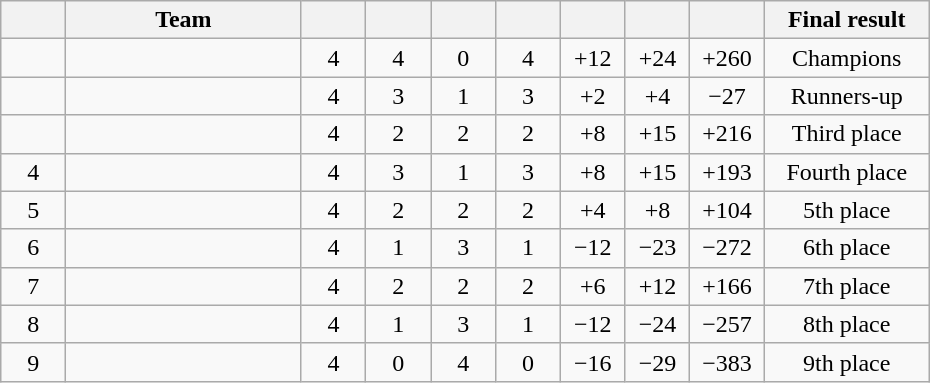<table class="wikitable" style="text-align:center;" width="620">
<tr>
<th width="5.5%"></th>
<th width="20%">Team</th>
<th width="5.5%"></th>
<th width="5.5%"></th>
<th width="5.5%"></th>
<th width="5.5%"></th>
<th width="5.5%"></th>
<th width="5.5%"></th>
<th width="5.5%"></th>
<th width="14%">Final result</th>
</tr>
<tr>
<td></td>
<td align="left"></td>
<td>4</td>
<td>4</td>
<td>0</td>
<td>4</td>
<td>+12</td>
<td>+24</td>
<td>+260</td>
<td>Champions</td>
</tr>
<tr>
<td></td>
<td align="left"></td>
<td>4</td>
<td>3</td>
<td>1</td>
<td>3</td>
<td>+2</td>
<td>+4</td>
<td>−27</td>
<td>Runners-up</td>
</tr>
<tr>
<td></td>
<td align="left"></td>
<td>4</td>
<td>2</td>
<td>2</td>
<td>2</td>
<td>+8</td>
<td>+15</td>
<td>+216</td>
<td>Third place</td>
</tr>
<tr>
<td>4</td>
<td align="left"></td>
<td>4</td>
<td>3</td>
<td>1</td>
<td>3</td>
<td>+8</td>
<td>+15</td>
<td>+193</td>
<td>Fourth place</td>
</tr>
<tr>
<td>5</td>
<td align="left"></td>
<td>4</td>
<td>2</td>
<td>2</td>
<td>2</td>
<td>+4</td>
<td>+8</td>
<td>+104</td>
<td>5th place</td>
</tr>
<tr>
<td>6</td>
<td align="left"></td>
<td>4</td>
<td>1</td>
<td>3</td>
<td>1</td>
<td>−12</td>
<td>−23</td>
<td>−272</td>
<td>6th place</td>
</tr>
<tr>
<td>7</td>
<td align="left"></td>
<td>4</td>
<td>2</td>
<td>2</td>
<td>2</td>
<td>+6</td>
<td>+12</td>
<td>+166</td>
<td>7th place</td>
</tr>
<tr>
<td>8</td>
<td align="left"></td>
<td>4</td>
<td>1</td>
<td>3</td>
<td>1</td>
<td>−12</td>
<td>−24</td>
<td>−257</td>
<td>8th place</td>
</tr>
<tr>
<td>9</td>
<td align="left"></td>
<td>4</td>
<td>0</td>
<td>4</td>
<td>0</td>
<td>−16</td>
<td>−29</td>
<td>−383</td>
<td>9th place</td>
</tr>
</table>
